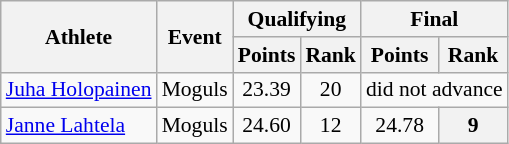<table class="wikitable" style="font-size:90%">
<tr>
<th rowspan="2">Athlete</th>
<th rowspan="2">Event</th>
<th colspan="2">Qualifying</th>
<th colspan="2">Final</th>
</tr>
<tr>
<th>Points</th>
<th>Rank</th>
<th>Points</th>
<th>Rank</th>
</tr>
<tr>
<td><a href='#'>Juha Holopainen</a></td>
<td>Moguls</td>
<td align="center">23.39</td>
<td align="center">20</td>
<td align="center" colspan=2>did not advance</td>
</tr>
<tr>
<td><a href='#'>Janne Lahtela</a></td>
<td>Moguls</td>
<td align="center">24.60</td>
<td align="center">12</td>
<td align="center">24.78</td>
<th align="center">9</th>
</tr>
</table>
